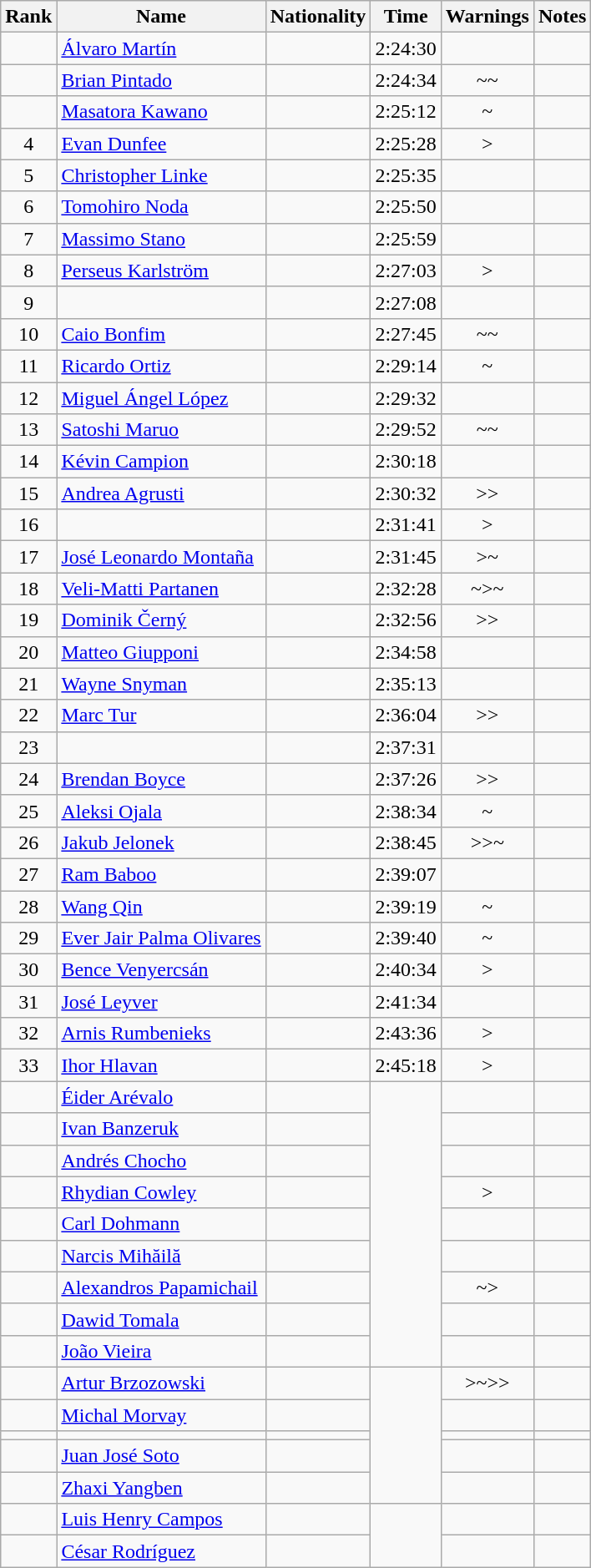<table class="wikitable sortable" style="text-align:center">
<tr>
<th>Rank</th>
<th>Name</th>
<th>Nationality</th>
<th>Time</th>
<th>Warnings</th>
<th>Notes</th>
</tr>
<tr>
<td></td>
<td align=left><a href='#'>Álvaro Martín</a></td>
<td align=left></td>
<td>2:24:30</td>
<td></td>
<td></td>
</tr>
<tr>
<td></td>
<td align=left><a href='#'>Brian Pintado</a></td>
<td align=left></td>
<td>2:24:34</td>
<td>~~</td>
<td></td>
</tr>
<tr>
<td></td>
<td align=left><a href='#'>Masatora Kawano</a></td>
<td align=left></td>
<td>2:25:12</td>
<td>~</td>
<td></td>
</tr>
<tr>
<td>4</td>
<td align=left><a href='#'>Evan Dunfee</a></td>
<td align=left></td>
<td>2:25:28</td>
<td>></td>
<td></td>
</tr>
<tr>
<td>5</td>
<td align=left><a href='#'>Christopher Linke</a></td>
<td align=left></td>
<td>2:25:35</td>
<td></td>
<td></td>
</tr>
<tr>
<td>6</td>
<td align=left><a href='#'>Tomohiro Noda</a></td>
<td align=left></td>
<td>2:25:50</td>
<td></td>
<td></td>
</tr>
<tr>
<td>7</td>
<td align=left><a href='#'>Massimo Stano</a></td>
<td align=left></td>
<td>2:25:59</td>
<td></td>
<td></td>
</tr>
<tr>
<td>8</td>
<td align=left><a href='#'>Perseus Karlström</a></td>
<td align=left></td>
<td>2:27:03</td>
<td>></td>
<td></td>
</tr>
<tr>
<td>9</td>
<td align=left></td>
<td align=left></td>
<td>2:27:08</td>
<td></td>
<td></td>
</tr>
<tr>
<td>10</td>
<td align=left><a href='#'>Caio Bonfim</a></td>
<td align=left></td>
<td>2:27:45</td>
<td>~~</td>
<td></td>
</tr>
<tr>
<td>11</td>
<td align=left><a href='#'>Ricardo Ortiz</a></td>
<td align=left></td>
<td>2:29:14</td>
<td>~</td>
<td></td>
</tr>
<tr>
<td>12</td>
<td align=left><a href='#'>Miguel Ángel López</a></td>
<td align=left></td>
<td>2:29:32</td>
<td></td>
<td></td>
</tr>
<tr>
<td>13</td>
<td align=left><a href='#'>Satoshi Maruo</a></td>
<td align=left></td>
<td>2:29:52</td>
<td>~~</td>
<td></td>
</tr>
<tr>
<td>14</td>
<td align=left><a href='#'>Kévin Campion</a></td>
<td align=left></td>
<td>2:30:18</td>
<td></td>
<td></td>
</tr>
<tr>
<td>15</td>
<td align=left><a href='#'>Andrea Agrusti</a></td>
<td align=left></td>
<td>2:30:32</td>
<td>>></td>
<td></td>
</tr>
<tr>
<td>16</td>
<td align=left></td>
<td align=left></td>
<td>2:31:41</td>
<td>></td>
<td></td>
</tr>
<tr>
<td>17</td>
<td align=left><a href='#'>José Leonardo Montaña</a></td>
<td align=left></td>
<td>2:31:45</td>
<td>>~</td>
<td></td>
</tr>
<tr>
<td>18</td>
<td align=left><a href='#'>Veli-Matti Partanen</a></td>
<td align=left></td>
<td>2:32:28</td>
<td>~>~</td>
<td></td>
</tr>
<tr>
<td>19</td>
<td align=left><a href='#'>Dominik Černý</a></td>
<td align=left></td>
<td>2:32:56</td>
<td>>></td>
<td></td>
</tr>
<tr>
<td>20</td>
<td align=left><a href='#'>Matteo Giupponi</a></td>
<td align=left></td>
<td>2:34:58</td>
<td></td>
<td></td>
</tr>
<tr>
<td>21</td>
<td align=left><a href='#'>Wayne Snyman</a></td>
<td align=left></td>
<td>2:35:13</td>
<td></td>
<td></td>
</tr>
<tr>
<td>22</td>
<td align=left><a href='#'>Marc Tur</a></td>
<td align=left></td>
<td>2:36:04</td>
<td>>></td>
<td></td>
</tr>
<tr>
<td>23</td>
<td align=left></td>
<td align=left></td>
<td>2:37:31</td>
<td></td>
<td></td>
</tr>
<tr>
<td>24</td>
<td align=left><a href='#'>Brendan Boyce</a></td>
<td align=left></td>
<td>2:37:26</td>
<td>>></td>
<td></td>
</tr>
<tr>
<td>25</td>
<td align=left><a href='#'>Aleksi Ojala</a></td>
<td align=left></td>
<td>2:38:34</td>
<td>~</td>
<td></td>
</tr>
<tr>
<td>26</td>
<td align=left><a href='#'>Jakub Jelonek</a></td>
<td align=left></td>
<td>2:38:45</td>
<td>>>~</td>
<td></td>
</tr>
<tr>
<td>27</td>
<td align=left><a href='#'>Ram Baboo</a></td>
<td align=left></td>
<td>2:39:07</td>
<td></td>
<td></td>
</tr>
<tr>
<td>28</td>
<td align=left><a href='#'>Wang Qin</a></td>
<td align=left></td>
<td>2:39:19</td>
<td>~</td>
<td></td>
</tr>
<tr>
<td>29</td>
<td align=left><a href='#'>Ever Jair Palma Olivares</a></td>
<td align=left></td>
<td>2:39:40</td>
<td>~</td>
<td></td>
</tr>
<tr>
<td>30</td>
<td align=left><a href='#'>Bence Venyercsán</a></td>
<td align=left></td>
<td>2:40:34</td>
<td>></td>
<td></td>
</tr>
<tr>
<td>31</td>
<td align=left><a href='#'>José Leyver</a></td>
<td align=left></td>
<td>2:41:34</td>
<td></td>
<td></td>
</tr>
<tr>
<td>32</td>
<td align=left><a href='#'>Arnis Rumbenieks</a></td>
<td align=left></td>
<td>2:43:36</td>
<td>></td>
<td></td>
</tr>
<tr>
<td>33</td>
<td align=left><a href='#'>Ihor Hlavan</a></td>
<td align=left></td>
<td>2:45:18</td>
<td>></td>
<td></td>
</tr>
<tr>
<td></td>
<td align=left><a href='#'>Éider Arévalo</a></td>
<td align=left></td>
<td rowspan=9></td>
<td></td>
<td></td>
</tr>
<tr>
<td></td>
<td align=left><a href='#'>Ivan Banzeruk</a></td>
<td align=left></td>
<td></td>
<td></td>
</tr>
<tr>
<td></td>
<td align=left><a href='#'>Andrés Chocho</a></td>
<td align=left></td>
<td></td>
<td></td>
</tr>
<tr>
<td></td>
<td align=left><a href='#'>Rhydian Cowley</a></td>
<td align=left></td>
<td>></td>
<td></td>
</tr>
<tr>
<td></td>
<td align=left><a href='#'>Carl Dohmann</a></td>
<td align=left></td>
<td></td>
<td></td>
</tr>
<tr>
<td></td>
<td align=left><a href='#'>Narcis Mihăilă</a></td>
<td align=left></td>
<td></td>
<td></td>
</tr>
<tr>
<td></td>
<td align=left><a href='#'>Alexandros Papamichail</a></td>
<td align=left></td>
<td>~></td>
<td></td>
</tr>
<tr>
<td></td>
<td align=left><a href='#'>Dawid Tomala</a></td>
<td align=left></td>
<td></td>
<td></td>
</tr>
<tr>
<td></td>
<td align=left><a href='#'>João Vieira</a></td>
<td align=left></td>
<td></td>
<td></td>
</tr>
<tr>
<td></td>
<td align=left><a href='#'>Artur Brzozowski</a></td>
<td align=left></td>
<td rowspan=5></td>
<td>>~>></td>
<td></td>
</tr>
<tr>
<td></td>
<td align=left><a href='#'>Michal Morvay</a></td>
<td align=left></td>
<td></td>
<td></td>
</tr>
<tr>
<td></td>
<td align=left></td>
<td align=left></td>
<td></td>
<td></td>
</tr>
<tr>
<td></td>
<td align=left><a href='#'>Juan José Soto</a></td>
<td align=left></td>
<td></td>
<td></td>
</tr>
<tr>
<td></td>
<td align=left><a href='#'>Zhaxi Yangben</a></td>
<td align=left></td>
<td></td>
<td></td>
</tr>
<tr>
<td></td>
<td align=left><a href='#'>Luis Henry Campos</a></td>
<td align=left></td>
<td rowspan=2></td>
<td></td>
<td></td>
</tr>
<tr>
<td></td>
<td align=left><a href='#'>César Rodríguez</a></td>
<td align=left></td>
<td></td>
<td></td>
</tr>
</table>
